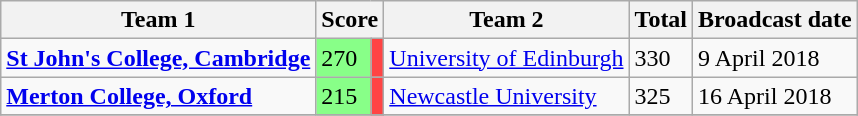<table class="wikitable">
<tr>
<th>Team 1</th>
<th colspan="2">Score</th>
<th>Team 2</th>
<th>Total</th>
<th>Broadcast date</th>
</tr>
<tr>
<td><strong><a href='#'>St John's College, Cambridge</a></strong></td>
<td style="background:#88ff88">270</td>
<td style="background:#f44;"></td>
<td><a href='#'>University of Edinburgh</a></td>
<td>330</td>
<td>9 April 2018</td>
</tr>
<tr>
<td><strong><a href='#'>Merton College, Oxford</a></strong></td>
<td style="background:#88ff88">215</td>
<td style="background:#f44;"></td>
<td><a href='#'>Newcastle University</a></td>
<td>325</td>
<td>16 April 2018</td>
</tr>
<tr>
</tr>
</table>
